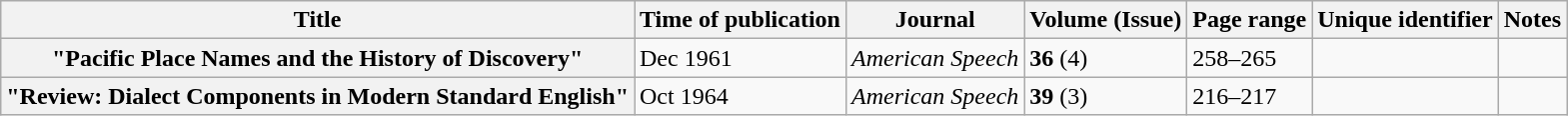<table class="wikitable sortable plainrowheaders" style="margin-right: 0;">
<tr>
<th scope="col" class="unsortable">Title</th>
<th scope="col">Time of publication</th>
<th scope="col" class="unsortable">Journal</th>
<th scope="col" class="unsortable">Volume (Issue)</th>
<th scope="col" class="unsortable">Page range</th>
<th scope="col" class="unsortable">Unique identifier</th>
<th scope="col" class="unsortable">Notes</th>
</tr>
<tr>
<th scope="row">"Pacific Place Names and the History of Discovery"</th>
<td>Dec 1961</td>
<td><em>American Speech</em></td>
<td><strong>36</strong> (4)</td>
<td>258–265</td>
<td></td>
<td></td>
</tr>
<tr>
<th scope="row">"Review: Dialect Components in Modern Standard English"</th>
<td>Oct 1964</td>
<td><em>American Speech</em></td>
<td><strong>39</strong> (3)</td>
<td>216–217</td>
<td></td>
<td></td>
</tr>
</table>
